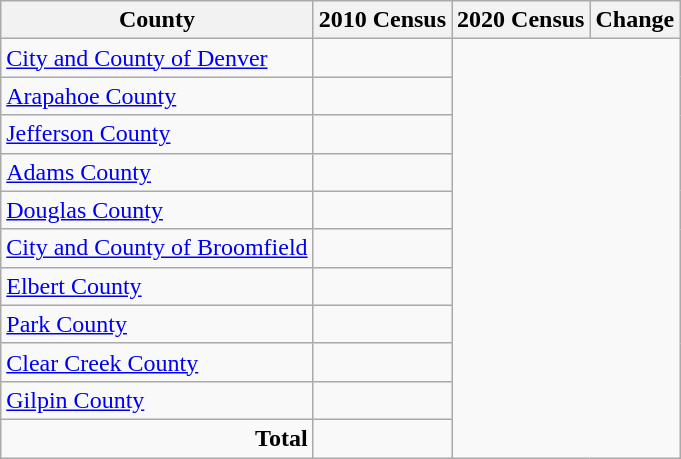<table class="wikitable sortable">
<tr>
<th>County</th>
<th>2010 Census</th>
<th>2020 Census</th>
<th>Change</th>
</tr>
<tr>
<td><a href='#'>City and County of Denver</a></td>
<td></td>
</tr>
<tr>
<td><a href='#'>Arapahoe County</a></td>
<td></td>
</tr>
<tr>
<td><a href='#'>Jefferson County</a></td>
<td></td>
</tr>
<tr>
<td><a href='#'>Adams County</a></td>
<td></td>
</tr>
<tr>
<td><a href='#'>Douglas County</a></td>
<td></td>
</tr>
<tr>
<td><a href='#'>City and County of Broomfield</a></td>
<td></td>
</tr>
<tr>
<td><a href='#'>Elbert County</a></td>
<td></td>
</tr>
<tr>
<td><a href='#'>Park County</a></td>
<td></td>
</tr>
<tr>
<td><a href='#'>Clear Creek County</a></td>
<td></td>
</tr>
<tr>
<td><a href='#'>Gilpin County</a></td>
<td></td>
</tr>
<tr class=sortbottom>
<td align=right><strong>Total</strong></td>
<td></td>
</tr>
</table>
